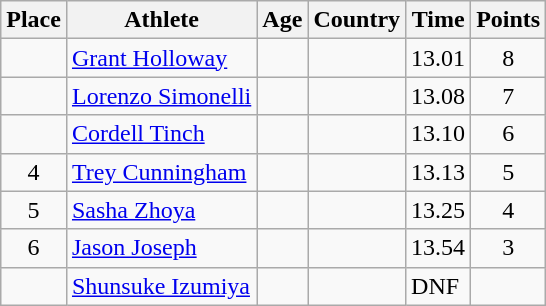<table class="wikitable mw-datatable sortable">
<tr>
<th>Place</th>
<th>Athlete</th>
<th>Age</th>
<th>Country</th>
<th>Time</th>
<th>Points</th>
</tr>
<tr>
<td align=center></td>
<td><a href='#'>Grant Holloway</a></td>
<td></td>
<td></td>
<td>13.01</td>
<td align=center>8</td>
</tr>
<tr>
<td align=center></td>
<td><a href='#'>Lorenzo Simonelli</a></td>
<td></td>
<td></td>
<td>13.08</td>
<td align=center>7</td>
</tr>
<tr>
<td align=center></td>
<td><a href='#'>Cordell Tinch</a></td>
<td></td>
<td></td>
<td>13.10</td>
<td align=center>6</td>
</tr>
<tr>
<td align=center>4</td>
<td><a href='#'>Trey Cunningham</a></td>
<td></td>
<td></td>
<td>13.13</td>
<td align=center>5</td>
</tr>
<tr>
<td align=center>5</td>
<td><a href='#'>Sasha Zhoya</a></td>
<td></td>
<td></td>
<td>13.25</td>
<td align=center>4</td>
</tr>
<tr>
<td align=center>6</td>
<td><a href='#'>Jason Joseph</a></td>
<td></td>
<td></td>
<td>13.54</td>
<td align=center>3</td>
</tr>
<tr>
<td align=center></td>
<td><a href='#'>Shunsuke Izumiya</a></td>
<td></td>
<td></td>
<td>DNF</td>
<td align=center></td>
</tr>
</table>
